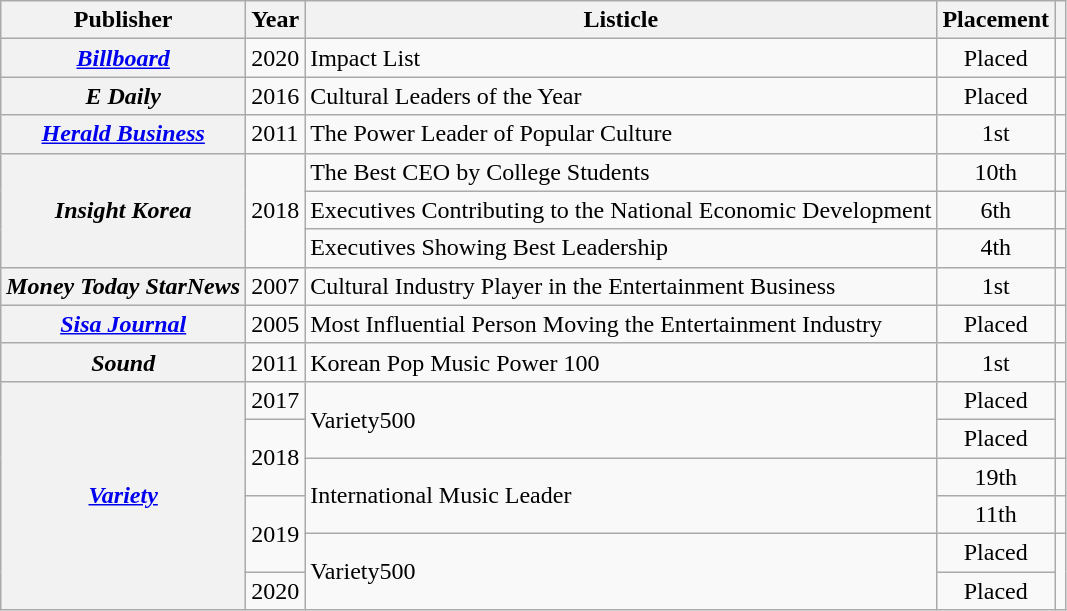<table class="wikitable plainrowheaders sortable" style="margin-right: 0;">
<tr>
<th scope="col">Publisher</th>
<th scope="col">Year</th>
<th scope="col">Listicle</th>
<th scope="col">Placement</th>
<th scope="col" class="unsortable"></th>
</tr>
<tr>
<th scope="row"><em><a href='#'>Billboard</a></em></th>
<td>2020</td>
<td>Impact List</td>
<td style="text-align:center;">Placed</td>
<td style="text-align:center;"></td>
</tr>
<tr>
<th scope="row"><em>E Daily</em></th>
<td>2016</td>
<td>Cultural Leaders of the Year</td>
<td style="text-align:center;">Placed</td>
<td style="text-align:center;"></td>
</tr>
<tr>
<th scope="row"><em><a href='#'>Herald Business</a></em></th>
<td>2011</td>
<td>The Power Leader of Popular Culture</td>
<td style="text-align:center;">1st</td>
<td style="text-align:center;"></td>
</tr>
<tr>
<th rowspan="3" scope="row"><em>Insight Korea</em></th>
<td rowspan="3">2018</td>
<td>The Best CEO by College Students</td>
<td style="text-align:center;">10th</td>
<td style="text-align:center;"></td>
</tr>
<tr>
<td>Executives Contributing to the National Economic Development</td>
<td style="text-align:center;">6th</td>
<td style="text-align:center;"></td>
</tr>
<tr>
<td>Executives Showing Best Leadership</td>
<td style="text-align:center;">4th</td>
<td style="text-align:center;"></td>
</tr>
<tr>
<th scope="row"><em>Money Today StarNews</em></th>
<td>2007</td>
<td>Cultural Industry Player in the Entertainment Business</td>
<td style="text-align:center;">1st</td>
<td style="text-align:center;"></td>
</tr>
<tr>
<th scope="row"><em><a href='#'>Sisa Journal</a></em></th>
<td>2005</td>
<td>Most Influential Person Moving the Entertainment Industry</td>
<td style="text-align:center;">Placed</td>
<td style="text-align:center;"></td>
</tr>
<tr>
<th scope="row"><em>Sound</em></th>
<td>2011</td>
<td>Korean Pop Music Power 100</td>
<td style="text-align:center;">1st</td>
<td style="text-align:center;"></td>
</tr>
<tr>
<th rowspan="6" scope="row"><em><a href='#'>Variety</a></em></th>
<td>2017</td>
<td rowspan="2">Variety500</td>
<td style="text-align:center;">Placed</td>
<td rowspan="2" style="text-align:center;"></td>
</tr>
<tr>
<td rowspan="2">2018</td>
<td style="text-align:center;">Placed</td>
</tr>
<tr>
<td rowspan="2">International Music Leader</td>
<td style="text-align:center;">19th</td>
<td style="text-align:center;"></td>
</tr>
<tr>
<td rowspan="2">2019</td>
<td style="text-align:center;">11th</td>
<td style="text-align:center;"></td>
</tr>
<tr>
<td rowspan="2">Variety500</td>
<td style="text-align:center;">Placed</td>
<td rowspan="2" style="text-align:center;"></td>
</tr>
<tr>
<td>2020</td>
<td style="text-align:center;">Placed</td>
</tr>
</table>
